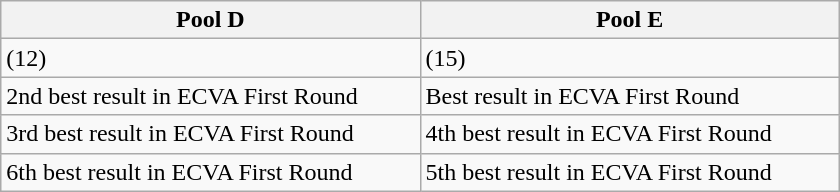<table class="wikitable" width=560>
<tr>
<th width=50%>Pool D</th>
<th width=50%>Pool E</th>
</tr>
<tr>
<td> (12)</td>
<td> (15)</td>
</tr>
<tr>
<td>2nd best result in ECVA First Round</td>
<td>Best result in ECVA First Round</td>
</tr>
<tr>
<td>3rd best result in ECVA First Round</td>
<td>4th best result in ECVA First Round</td>
</tr>
<tr>
<td>6th best result in ECVA First Round</td>
<td>5th best result in ECVA First Round</td>
</tr>
</table>
